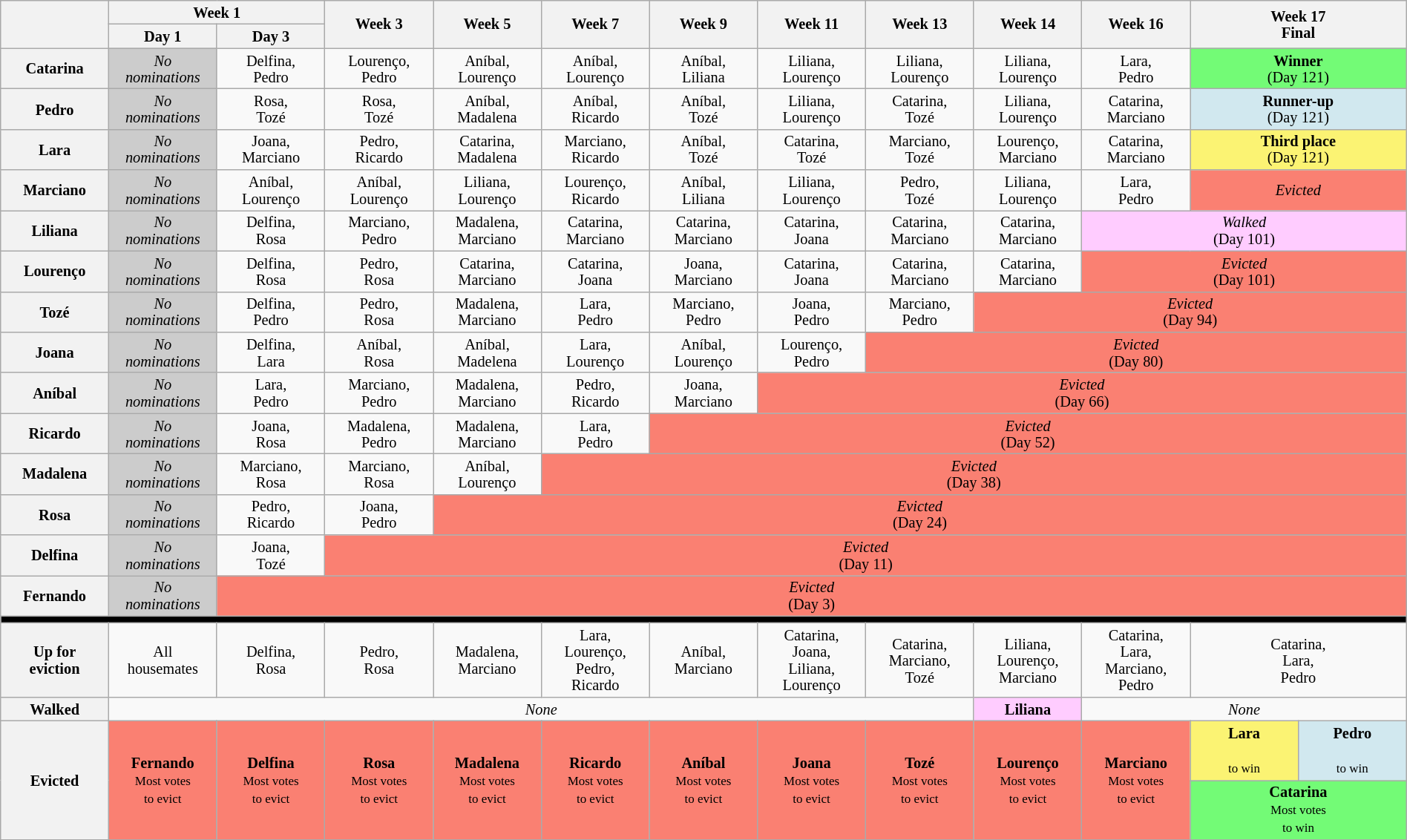<table class="wikitable nowrap" style="width:100%; text-align:center; font-size:85%; line-height:15px">
<tr>
<th style="width:07%" rowspan="2"></th>
<th style="width:14%" colspan="2">Week 1</th>
<th style="width:07%" rowspan="2">Week 3</th>
<th style="width:07%" rowspan="2">Week 5</th>
<th style="width:07%" rowspan="2">Week 7</th>
<th style="width:07%" rowspan="2">Week 9</th>
<th style="width:07%" rowspan="2">Week 11</th>
<th style="width:07%" rowspan="2">Week 13</th>
<th style="width:07%" rowspan="2">Week 14</th>
<th style="width:07%" rowspan="2">Week 16</th>
<th style="width:14%" colspan="2" rowspan="2">Week 17<br>Final</th>
</tr>
<tr>
<th style="width:07%">Day 1</th>
<th style="width:07%">Day 3</th>
</tr>
<tr>
<th>Catarina</th>
<td style="background:#CCCCCC"><em>No<br>nominations</em></td>
<td>Delfina,<br>Pedro</td>
<td>Lourenço,<br>Pedro</td>
<td>Aníbal,<br>Lourenço</td>
<td>Aníbal,<br>Lourenço</td>
<td>Aníbal,<br>Liliana</td>
<td>Liliana,<br>Lourenço</td>
<td>Liliana,<br>Lourenço</td>
<td>Liliana,<br>Lourenço</td>
<td>Lara,<br>Pedro</td>
<td style="background:#73FB76" colspan="2"><strong>Winner</strong><br>(Day 121)</td>
</tr>
<tr>
<th>Pedro</th>
<td style="background:#CCCCCC"><em>No<br>nominations</em></td>
<td>Rosa,<br>Tozé</td>
<td>Rosa,<br>Tozé</td>
<td>Aníbal,<br>Madalena</td>
<td>Aníbal,<br>Ricardo</td>
<td>Aníbal,<br>Tozé</td>
<td>Liliana,<br>Lourenço</td>
<td>Catarina,<br>Tozé</td>
<td>Liliana,<br>Lourenço</td>
<td>Catarina,<br>Marciano</td>
<td style="background:#D1E8EF" colspan="2"><strong>Runner-up</strong><br>(Day 121)</td>
</tr>
<tr>
<th>Lara</th>
<td style="background:#CCCCCC"><em>No<br>nominations</em></td>
<td>Joana,<br>Marciano</td>
<td>Pedro,<br>Ricardo</td>
<td>Catarina,<br>Madalena</td>
<td>Marciano,<br>Ricardo</td>
<td>Aníbal,<br>Tozé</td>
<td>Catarina,<br>Tozé</td>
<td>Marciano,<br>Tozé</td>
<td>Lourenço,<br>Marciano</td>
<td>Catarina,<br>Marciano</td>
<td style="background:#FBF373" colspan="2"><strong>Third place</strong><br>(Day 121)</td>
</tr>
<tr>
<th>Marciano</th>
<td style="background:#CCCCCC"><em>No<br>nominations</em></td>
<td>Aníbal,<br>Lourenço</td>
<td>Aníbal,<br>Lourenço</td>
<td>Liliana,<br>Lourenço</td>
<td>Lourenço,<br>Ricardo</td>
<td>Aníbal,<br>Liliana</td>
<td>Liliana,<br>Lourenço</td>
<td>Pedro,<br>Tozé</td>
<td>Liliana,<br>Lourenço</td>
<td>Lara,<br>Pedro</td>
<td style="background:#fa8072" colspan="2"><em>Evicted</em><br></td>
</tr>
<tr>
<th>Liliana</th>
<td style="background:#CCCCCC"><em>No<br>nominations</em></td>
<td>Delfina,<br>Rosa</td>
<td>Marciano,<br>Pedro</td>
<td>Madalena,<br>Marciano</td>
<td>Catarina,<br>Marciano</td>
<td>Catarina,<br>Marciano</td>
<td>Catarina,<br>Joana</td>
<td>Catarina,<br>Marciano</td>
<td>Catarina,<br>Marciano</td>
<td style="background:#FFCCFF" colspan="3"><em>Walked</em><br>(Day 101)</td>
</tr>
<tr>
<th>Lourenço</th>
<td style="background:#CCCCCC"><em>No<br>nominations</em></td>
<td>Delfina,<br>Rosa</td>
<td>Pedro,<br>Rosa</td>
<td>Catarina,<br>Marciano</td>
<td>Catarina,<br>Joana</td>
<td>Joana,<br>Marciano</td>
<td>Catarina,<br>Joana</td>
<td>Catarina,<br>Marciano</td>
<td>Catarina,<br>Marciano</td>
<td style="background:#fa8072" colspan="3"><em>Evicted</em><br>(Day 101)</td>
</tr>
<tr>
<th>Tozé</th>
<td style="background:#CCCCCC"><em>No<br>nominations</em></td>
<td>Delfina,<br>Pedro</td>
<td>Pedro,<br>Rosa</td>
<td>Madalena,<br>Marciano</td>
<td>Lara,<br>Pedro</td>
<td>Marciano,<br>Pedro</td>
<td>Joana,<br>Pedro</td>
<td>Marciano,<br>Pedro</td>
<td style="background:#fa8072" colspan="4"><em>Evicted</em><br>(Day 94)</td>
</tr>
<tr>
<th>Joana</th>
<td style="background:#CCCCCC"><em>No<br>nominations</em></td>
<td>Delfina,<br>Lara</td>
<td>Aníbal,<br>Rosa</td>
<td>Aníbal,<br>Madelena</td>
<td>Lara,<br>Lourenço</td>
<td>Aníbal,<br>Lourenço</td>
<td>Lourenço,<br>Pedro</td>
<td style="background:#fa8072" colspan="5"><em>Evicted</em><br>(Day 80)</td>
</tr>
<tr>
<th>Aníbal</th>
<td style="background:#CCCCCC"><em>No<br>nominations</em></td>
<td>Lara,<br>Pedro</td>
<td>Marciano,<br>Pedro</td>
<td>Madalena,<br>Marciano</td>
<td>Pedro,<br>Ricardo</td>
<td>Joana,<br>Marciano</td>
<td style="background:#fa8072" colspan="6"><em>Evicted</em><br>(Day 66)</td>
</tr>
<tr>
<th>Ricardo</th>
<td style="background:#CCCCCC"><em>No<br>nominations</em></td>
<td>Joana,<br>Rosa</td>
<td>Madalena,<br>Pedro</td>
<td>Madalena,<br>Marciano</td>
<td>Lara,<br>Pedro</td>
<td style="background:#fa8072" colspan="7"><em>Evicted</em><br>(Day 52)</td>
</tr>
<tr>
<th>Madalena</th>
<td style="background:#CCCCCC"><em>No<br>nominations</em></td>
<td>Marciano,<br>Rosa</td>
<td>Marciano,<br>Rosa</td>
<td>Aníbal,<br>Lourenço</td>
<td style="background:#fa8072" colspan="8"><em>Evicted</em><br>(Day 38)</td>
</tr>
<tr>
<th>Rosa</th>
<td style="background:#CCCCCC"><em>No<br>nominations</em></td>
<td>Pedro,<br>Ricardo</td>
<td>Joana,<br>Pedro</td>
<td style="background:#fa8072" colspan="9"><em>Evicted</em><br>(Day 24)</td>
</tr>
<tr>
<th>Delfina</th>
<td style="background:#CCCCCC"><em>No<br>nominations</em></td>
<td>Joana,<br>Tozé</td>
<td style="background:#fa8072" colspan="10"><em>Evicted</em><br>(Day 11)</td>
</tr>
<tr>
<th>Fernando</th>
<td style="background:#CCCCCC"><em>No<br>nominations</em></td>
<td style="background:#fa8072" colspan="11"><em>Evicted</em><br>(Day 3)</td>
</tr>
<tr>
<td colspan="20" style="background: black"></td>
</tr>
<tr>
<th>Up for<br>eviction</th>
<td>All<br>housemates</td>
<td>Delfina,<br>Rosa</td>
<td>Pedro,<br>Rosa</td>
<td>Madalena,<br>Marciano</td>
<td>Lara,<br>Lourenço,<br>Pedro,<br>Ricardo</td>
<td>Aníbal,<br>Marciano</td>
<td>Catarina,<br>Joana,<br>Liliana,<br>Lourenço</td>
<td>Catarina,<br>Marciano,<br>Tozé</td>
<td>Liliana,<br>Lourenço,<br>Marciano</td>
<td>Catarina,<br>Lara,<br>Marciano,<br>Pedro</td>
<td colspan="2">Catarina,<br>Lara,<br>Pedro</td>
</tr>
<tr>
<th>Walked</th>
<td colspan="8"><em>None</em></td>
<td style="background:#FFCCFF"><strong>Liliana</strong></td>
<td colspan="3"><em>None</em></td>
</tr>
<tr>
<th rowspan="2">Evicted</th>
<td style="background:#fa8072" rowspan="2"><strong>Fernando</strong><br><small>Most votes<br>to evict</small></td>
<td style="background:#fa8072" rowspan="2"><strong>Delfina</strong><br><small>Most votes<br>to evict</small></td>
<td style="background:#fa8072" rowspan="2"><strong>Rosa</strong><br><small>Most votes<br>to evict</small></td>
<td style="background:#fa8072" rowspan="2"><strong>Madalena</strong><br><small>Most votes<br>to evict</small></td>
<td style="background:#fa8072" rowspan="2"><strong>Ricardo</strong><br><small>Most votes<br>to evict</small></td>
<td style="background:#fa8072" rowspan="2"><strong>Aníbal</strong><br><small>Most votes<br>to evict</small></td>
<td style="background:#fa8072" rowspan="2"><strong>Joana</strong><br><small>Most votes<br>to evict</small></td>
<td style="background:#fa8072" rowspan="2"><strong>Tozé</strong><br><small>Most votes<br>to evict</small></td>
<td style="background:#fa8072" rowspan="2"><strong>Lourenço</strong><br><small>Most votes<br>to evict</small></td>
<td style="background:#fa8072" rowspan="2"><strong>Marciano</strong><br><small>Most votes<br>to evict</small></td>
<td style="background:#FBF373; width:07%"><strong>Lara</strong><br><small><br>to win</small></td>
<td style="background:#D1E8EF; width:07%"><strong>Pedro</strong><br><small><br>to win</small></td>
</tr>
<tr>
<td style="background:#73FB76" colspan="2"><strong>Catarina</strong><br><small>Most votes<br>to win</small></td>
</tr>
</table>
